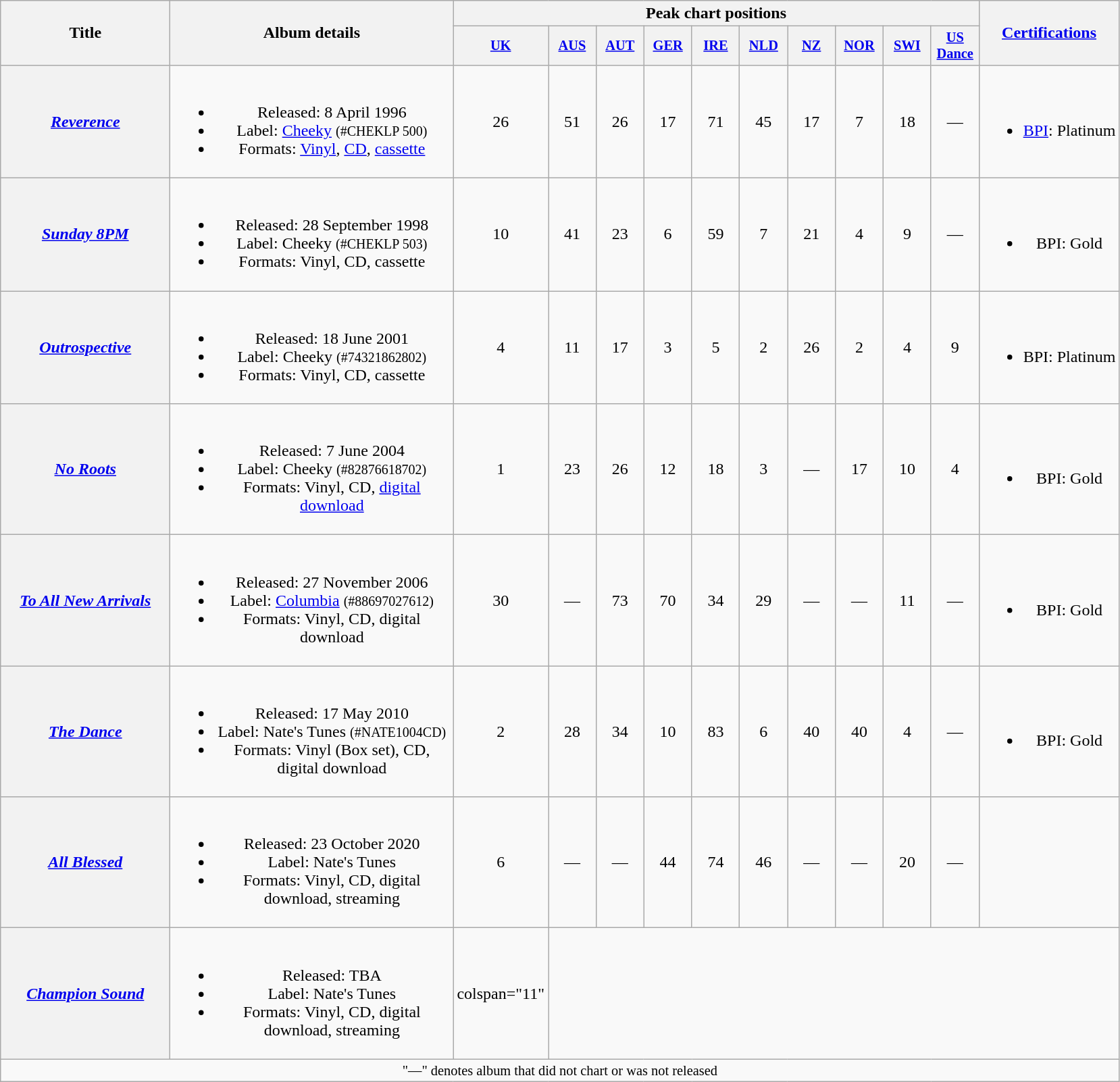<table class="wikitable plainrowheaders" style="text-align:center;">
<tr>
<th scope="col" rowspan="2" style="width:10em;">Title</th>
<th scope="col" rowspan="2" style="width:17em;">Album details</th>
<th scope="col" colspan="10">Peak chart positions</th>
<th scope="col" rowspan="2"><a href='#'>Certifications</a></th>
</tr>
<tr>
<th scope="col" style="width:3em;font-size:85%;"><a href='#'>UK</a><br></th>
<th scope="col" style="width:3em;font-size:85%;"><a href='#'>AUS</a><br></th>
<th scope="col" style="width:3em;font-size:85%;"><a href='#'>AUT</a><br></th>
<th scope="col" style="width:3em;font-size:85%;"><a href='#'>GER</a><br></th>
<th scope="col" style="width:3em;font-size:85%;"><a href='#'>IRE</a><br></th>
<th scope="col" style="width:3em;font-size:85%;"><a href='#'>NLD</a><br></th>
<th scope="col" style="width:3em;font-size:85%;"><a href='#'>NZ</a><br></th>
<th scope="col" style="width:3em;font-size:85%;"><a href='#'>NOR</a><br></th>
<th scope="col" style="width:3em;font-size:85%;"><a href='#'>SWI</a><br></th>
<th scope="col" style="width:3em;font-size:85%;"><a href='#'>US Dance</a><br></th>
</tr>
<tr>
<th scope="row"><em><a href='#'>Reverence</a></em></th>
<td><br><ul><li>Released: 8 April 1996</li><li>Label: <a href='#'>Cheeky</a> <small>(#CHEKLP 500)</small></li><li>Formats: <a href='#'>Vinyl</a>, <a href='#'>CD</a>, <a href='#'>cassette</a></li></ul></td>
<td>26</td>
<td>51</td>
<td>26</td>
<td>17</td>
<td>71</td>
<td>45</td>
<td>17</td>
<td>7</td>
<td>18</td>
<td>—</td>
<td><br><ul><li><a href='#'>BPI</a>: Platinum</li></ul></td>
</tr>
<tr>
<th scope="row"><em><a href='#'>Sunday 8PM</a></em></th>
<td><br><ul><li>Released: 28 September 1998</li><li>Label: Cheeky <small>(#CHEKLP 503)</small></li><li>Formats: Vinyl, CD, cassette</li></ul></td>
<td>10</td>
<td>41</td>
<td>23</td>
<td>6</td>
<td>59</td>
<td>7</td>
<td>21</td>
<td>4</td>
<td>9</td>
<td>—</td>
<td><br><ul><li>BPI: Gold</li></ul></td>
</tr>
<tr>
<th scope="row"><em><a href='#'>Outrospective</a></em></th>
<td><br><ul><li>Released: 18 June 2001</li><li>Label: Cheeky <small>(#74321862802)</small></li><li>Formats: Vinyl, CD, cassette</li></ul></td>
<td>4</td>
<td>11</td>
<td>17</td>
<td>3</td>
<td>5</td>
<td>2</td>
<td>26</td>
<td>2</td>
<td>4</td>
<td>9</td>
<td><br><ul><li>BPI: Platinum</li></ul></td>
</tr>
<tr>
<th scope="row"><em><a href='#'>No Roots</a></em></th>
<td><br><ul><li>Released: 7 June 2004</li><li>Label: Cheeky <small>(#82876618702)</small></li><li>Formats: Vinyl, CD, <a href='#'>digital download</a></li></ul></td>
<td>1</td>
<td>23</td>
<td>26</td>
<td>12</td>
<td>18</td>
<td>3</td>
<td>—</td>
<td>17</td>
<td>10</td>
<td>4</td>
<td><br><ul><li>BPI: Gold</li></ul></td>
</tr>
<tr>
<th scope="row"><em><a href='#'>To All New Arrivals</a></em></th>
<td><br><ul><li>Released: 27 November 2006</li><li>Label: <a href='#'>Columbia</a> <small>(#88697027612)</small></li><li>Formats: Vinyl, CD, digital download</li></ul></td>
<td>30</td>
<td>—</td>
<td>73</td>
<td>70</td>
<td>34</td>
<td>29</td>
<td>—</td>
<td>—</td>
<td>11</td>
<td>—</td>
<td><br><ul><li>BPI: Gold</li></ul></td>
</tr>
<tr>
<th scope="row"><em><a href='#'>The Dance</a></em></th>
<td><br><ul><li>Released: 17 May 2010</li><li>Label: Nate's Tunes <small>(#NATE1004CD)</small></li><li>Formats: Vinyl (Box set), CD, digital download</li></ul></td>
<td>2</td>
<td>28</td>
<td>34</td>
<td>10</td>
<td>83</td>
<td>6</td>
<td>40</td>
<td>40</td>
<td>4</td>
<td>—</td>
<td><br><ul><li>BPI: Gold</li></ul></td>
</tr>
<tr>
<th scope="row"><em><a href='#'>All Blessed</a></em></th>
<td><br><ul><li>Released: 23 October 2020</li><li>Label: Nate's Tunes</li><li>Formats: Vinyl, CD, digital download, streaming</li></ul></td>
<td>6</td>
<td>—</td>
<td>—</td>
<td>44</td>
<td>74</td>
<td>46</td>
<td>—</td>
<td>—</td>
<td>20</td>
<td>—</td>
<td></td>
</tr>
<tr>
<th scope="row"><em><a href='#'>Champion Sound</a></em></th>
<td><br><ul><li>Released: TBA</li><li>Label: Nate's Tunes</li><li>Formats: Vinyl, CD, digital download, streaming</li></ul></td>
<td>colspan="11" </td>
</tr>
<tr>
<td colspan="14" style="font-size:85%">"—" denotes album that did not chart or was not released</td>
</tr>
</table>
